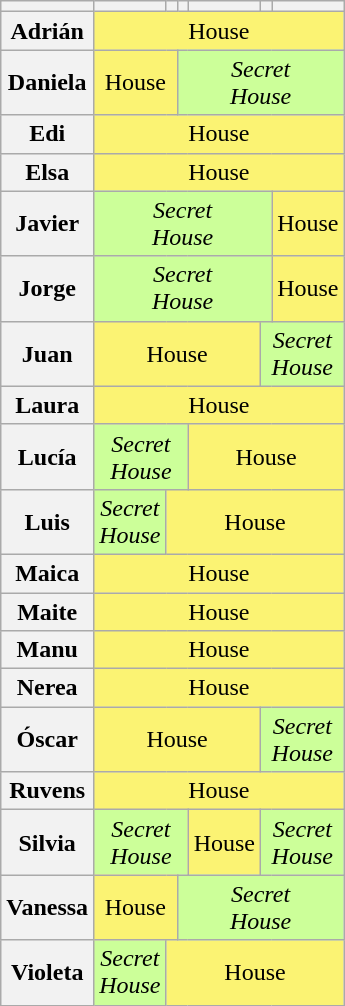<table class="wikitable" style="text-align:center;">
<tr>
<th></th>
<th></th>
<th></th>
<th></th>
<th></th>
<th></th>
<th></th>
</tr>
<tr>
<th>Adrián</th>
<td colspan="6" style="background:#FBF373;">House</td>
</tr>
<tr>
<th>Daniela</th>
<td colspan="2" style="background:#FBF373;">House</td>
<td colspan="4" style="background:rgb(204, 255, 153)"><em>Secret<br>House</em></td>
</tr>
<tr>
<th>Edi</th>
<td colspan="6" style="background:#FBF373;">House</td>
</tr>
<tr>
<th>Elsa</th>
<td colspan="6" style="background:#FBF373;">House</td>
</tr>
<tr>
<th>Javier</th>
<td colspan="5" style="background:rgb(204, 255, 153)"><em>Secret<br>House</em></td>
<td colspan="1" style="background:#FBF373;">House</td>
</tr>
<tr>
<th>Jorge</th>
<td colspan="5" style="background:rgb(204, 255, 153)"><em>Secret<br>House</em></td>
<td colspan="1" style="background:#FBF373;">House</td>
</tr>
<tr>
<th>Juan</th>
<td colspan="4" style="background:#FBF373;">House</td>
<td colspan="2" style="background:rgb(204, 255, 153)"><em>Secret<br>House</em></td>
</tr>
<tr>
<th>Laura</th>
<td colspan="6" style="background:#FBF373;">House</td>
</tr>
<tr>
<th>Lucía</th>
<td colspan="3" style="background:rgb(204, 255, 153)"><em>Secret<br>House</em></td>
<td colspan="3" style="background:#FBF373;">House</td>
</tr>
<tr>
<th>Luis</th>
<td colspan="1" style="background:rgb(204, 255, 153)"><em>Secret<br>House</em></td>
<td colspan="5" style="background:#FBF373;">House</td>
</tr>
<tr>
<th>Maica</th>
<td colspan="6" style="background:#FBF373;">House</td>
</tr>
<tr>
<th>Maite</th>
<td colspan="6" style="background:#FBF373;">House</td>
</tr>
<tr>
<th>Manu</th>
<td colspan="6" style="background:#FBF373;">House</td>
</tr>
<tr>
<th>Nerea</th>
<td colspan="6" style="background:#FBF373;">House</td>
</tr>
<tr>
<th>Óscar</th>
<td colspan="4" style="background:#FBF373;">House</td>
<td colspan="2" style="background:rgb(204, 255, 153)"><em>Secret<br>House</em></td>
</tr>
<tr>
<th>Ruvens</th>
<td colspan="6" style="background:#FBF373;">House</td>
</tr>
<tr>
<th>Silvia</th>
<td colspan="3" style="background:rgb(204, 255, 153)"><em>Secret<br>House</em></td>
<td colspan="1" style="background:#FBF373;">House</td>
<td colspan="2" style="background:rgb(204, 255, 153)"><em>Secret<br>House</em></td>
</tr>
<tr>
<th>Vanessa</th>
<td colspan="2" style="background:#FBF373;">House</td>
<td colspan="4" style="background:rgb(204, 255, 153)"><em>Secret<br>House</em></td>
</tr>
<tr>
<th>Violeta</th>
<td colspan="1" style="background:rgb(204, 255, 153)"><em>Secret<br>House</em></td>
<td colspan="5" style="background:#FBF373;">House</td>
</tr>
</table>
